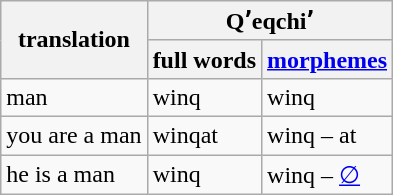<table class="wikitable">
<tr>
<th rowspan="2">translation</th>
<th colspan="2">Qʼeqchiʼ</th>
</tr>
<tr>
<th>full words</th>
<th><a href='#'>morphemes</a></th>
</tr>
<tr>
<td>man</td>
<td>winq</td>
<td>winq</td>
</tr>
<tr>
<td>you are a man</td>
<td>winqat</td>
<td>winq – at</td>
</tr>
<tr>
<td>he is a man</td>
<td>winq</td>
<td>winq – <a href='#'>∅</a></td>
</tr>
</table>
